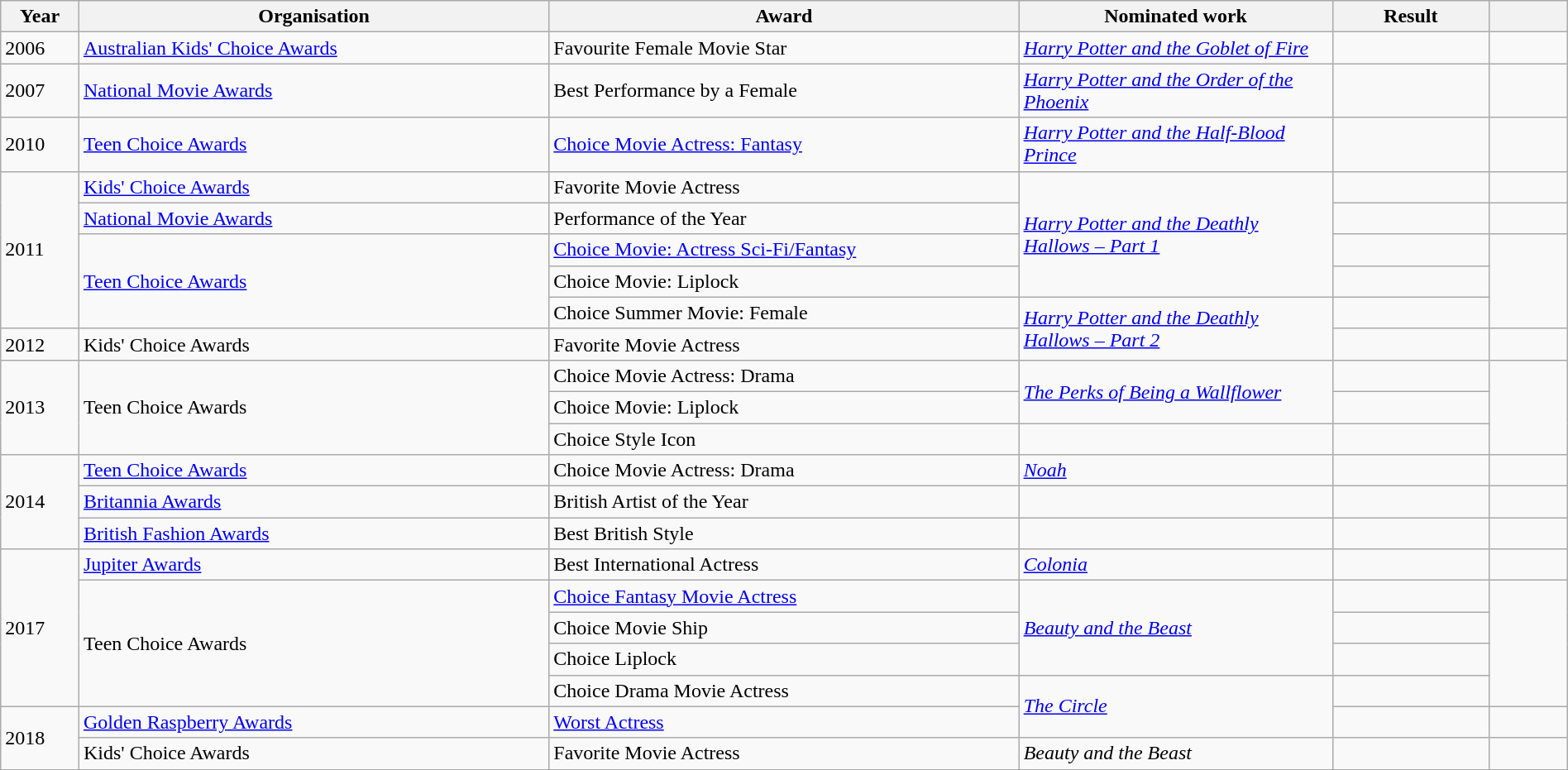<table class="wikitable plainrowheaders" style="width:100%;">
<tr>
<th scope="col" style="width:5%;">Year</th>
<th scope="col" style="width:30%;">Organisation</th>
<th scope="col" style="width:30%;">Award</th>
<th scope="col" style="width:20%;">Nominated work</th>
<th scope="col" style="width:10%;">Result</th>
<th scope="col" style="width:5%;"></th>
</tr>
<tr>
<td>2006</td>
<td><a href='#'>Australian Kids' Choice Awards</a></td>
<td>Favourite Female Movie Star</td>
<td><em><a href='#'>Harry Potter and the Goblet of Fire</a></em></td>
<td></td>
<td></td>
</tr>
<tr>
<td scope="row">2007</td>
<td><a href='#'>National Movie Awards</a></td>
<td>Best Performance by a Female</td>
<td><em><a href='#'>Harry Potter and the Order of the Phoenix</a></em></td>
<td></td>
<td></td>
</tr>
<tr>
<td>2010</td>
<td><a href='#'>Teen Choice Awards</a></td>
<td><a href='#'>Choice Movie Actress: Fantasy</a></td>
<td><em><a href='#'>Harry Potter and the Half-Blood Prince</a></em></td>
<td></td>
<td></td>
</tr>
<tr>
<td rowspan="5" scope="row">2011</td>
<td><a href='#'>Kids' Choice Awards</a></td>
<td>Favorite Movie Actress</td>
<td rowspan="4"><em><a href='#'>Harry Potter and the Deathly Hallows – Part 1</a></em></td>
<td></td>
<td></td>
</tr>
<tr>
<td><a href='#'>National Movie Awards</a></td>
<td>Performance of the Year</td>
<td></td>
<td></td>
</tr>
<tr>
<td rowspan="3"><a href='#'>Teen Choice Awards</a></td>
<td><a href='#'>Choice Movie: Actress Sci-Fi/Fantasy</a></td>
<td></td>
<td rowspan="3"></td>
</tr>
<tr>
<td>Choice Movie: Liplock</td>
<td></td>
</tr>
<tr>
<td>Choice Summer Movie: Female</td>
<td rowspan="2"><em><a href='#'>Harry Potter and the Deathly Hallows – Part 2</a></em></td>
<td></td>
</tr>
<tr>
<td scope="row">2012</td>
<td>Kids' Choice Awards</td>
<td>Favorite Movie Actress</td>
<td></td>
<td></td>
</tr>
<tr>
<td rowspan="3">2013</td>
<td rowspan="3">Teen Choice Awards</td>
<td>Choice Movie Actress: Drama</td>
<td rowspan="2"><em><a href='#'>The Perks of Being a Wallflower</a></em></td>
<td></td>
<td rowspan="3"></td>
</tr>
<tr>
<td>Choice Movie: Liplock</td>
<td></td>
</tr>
<tr>
<td>Choice Style Icon</td>
<td></td>
<td></td>
</tr>
<tr>
<td rowspan="3">2014</td>
<td><a href='#'>Teen Choice Awards</a></td>
<td>Choice Movie Actress: Drama</td>
<td><em><a href='#'>Noah</a></em></td>
<td></td>
<td></td>
</tr>
<tr>
<td><a href='#'>Britannia Awards</a></td>
<td>British Artist of the Year</td>
<td></td>
<td></td>
<td></td>
</tr>
<tr>
<td><a href='#'>British Fashion Awards</a></td>
<td>Best British Style</td>
<td></td>
<td></td>
<td></td>
</tr>
<tr>
<td rowspan="5" scope="row">2017</td>
<td><a href='#'>Jupiter Awards</a></td>
<td>Best International Actress</td>
<td><em><a href='#'>Colonia</a></em></td>
<td></td>
<td></td>
</tr>
<tr>
<td rowspan="4">Teen Choice Awards</td>
<td><a href='#'>Choice Fantasy Movie Actress</a></td>
<td rowspan="3"><em><a href='#'>Beauty and the Beast</a></em></td>
<td></td>
<td rowspan="4"></td>
</tr>
<tr>
<td>Choice Movie Ship</td>
<td></td>
</tr>
<tr>
<td>Choice Liplock</td>
<td></td>
</tr>
<tr>
<td>Choice Drama Movie Actress</td>
<td rowspan="2"><em><a href='#'>The Circle</a></em></td>
<td></td>
</tr>
<tr>
<td rowspan="2" scope="row">2018</td>
<td><a href='#'>Golden Raspberry Awards</a></td>
<td><a href='#'>Worst Actress</a></td>
<td></td>
<td></td>
</tr>
<tr>
<td>Kids' Choice Awards</td>
<td>Favorite Movie Actress</td>
<td><em>Beauty and the Beast</em></td>
<td></td>
<td></td>
</tr>
</table>
